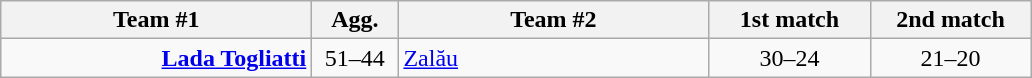<table class=wikitable style="text-align:center">
<tr>
<th width=200>Team #1</th>
<th width=50>Agg.</th>
<th width=200>Team #2</th>
<th width=100>1st match</th>
<th width=100>2nd match</th>
</tr>
<tr>
<td align=right><strong><a href='#'>Lada Togliatti</a></strong> </td>
<td>51–44</td>
<td align=left> <a href='#'>Zalău</a></td>
<td align=center>30–24</td>
<td align=center>21–20</td>
</tr>
</table>
